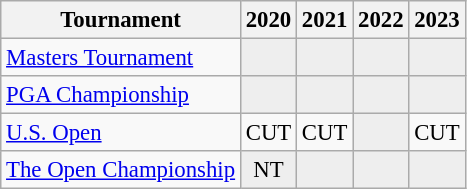<table class="wikitable" style="font-size:95%;text-align:center;">
<tr>
<th>Tournament</th>
<th>2020</th>
<th>2021</th>
<th>2022</th>
<th>2023</th>
</tr>
<tr>
<td align=left><a href='#'>Masters Tournament</a></td>
<td style="background:#eeeeee;"></td>
<td style="background:#eeeeee;"></td>
<td style="background:#eeeeee;"></td>
<td style="background:#eeeeee;"></td>
</tr>
<tr>
<td align=left><a href='#'>PGA Championship</a></td>
<td style="background:#eeeeee;"></td>
<td style="background:#eeeeee;"></td>
<td style="background:#eeeeee;"></td>
<td style="background:#eeeeee;"></td>
</tr>
<tr>
<td align=left><a href='#'>U.S. Open</a></td>
<td>CUT</td>
<td>CUT</td>
<td style="background:#eeeeee;"></td>
<td>CUT</td>
</tr>
<tr>
<td align=left><a href='#'>The Open Championship</a></td>
<td style="background:#eeeeee;">NT</td>
<td style="background:#eeeeee;"></td>
<td style="background:#eeeeee;"></td>
<td style="background:#eeeeee;"></td>
</tr>
</table>
